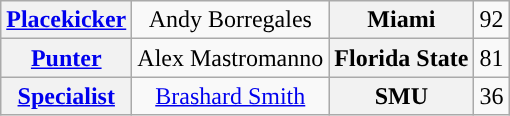<table class="wikitable" style="text-align: center;">
<tr>
<th rowspan="1"><a href='#'>Placekicker</a></th>
<td>Andy Borregales</td>
<th>Miami</th>
<td>92</td>
</tr>
<tr>
<th rowspan="1"><a href='#'>Punter</a></th>
<td>Alex Mastromanno</td>
<th>Florida State</th>
<td>81</td>
</tr>
<tr>
<th rowspan="1"><a href='#'>Specialist</a></th>
<td><a href='#'>Brashard Smith</a></td>
<th>SMU</th>
<td>36</td>
</tr>
</table>
